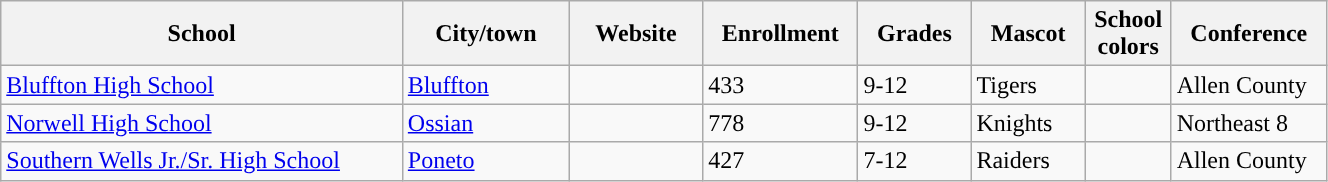<table class="wikitable sortable" width="70%">
<tr>
<th width="20%">School</th>
<th width="08%">City/town</th>
<th width="06%">Website</th>
<th width="04%">Enrollment</th>
<th width="04%">Grades</th>
<th width="04%">Mascot</th>
<th width=01%>School colors</th>
<th width="04%">Conference</th>
</tr>
<tr>
<td><a href='#'>Bluffton High School</a></td>
<td><a href='#'>Bluffton</a></td>
<td></td>
<td>433</td>
<td>9-12</td>
<td>Tigers</td>
<td> </td>
<td>Allen County</td>
</tr>
<tr>
<td><a href='#'>Norwell High School</a></td>
<td><a href='#'>Ossian</a></td>
<td></td>
<td>778</td>
<td>9-12</td>
<td>Knights</td>
<td> </td>
<td>Northeast 8</td>
</tr>
<tr>
<td><a href='#'>Southern Wells Jr./Sr. High School</a></td>
<td><a href='#'>Poneto</a></td>
<td></td>
<td>427</td>
<td>7-12</td>
<td>Raiders</td>
<td>  </td>
<td>Allen County</td>
</tr>
</table>
